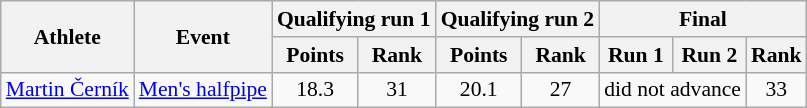<table class="wikitable" style="font-size:90%">
<tr>
<th rowspan="2">Athlete</th>
<th rowspan="2">Event</th>
<th colspan="2">Qualifying run 1</th>
<th colspan="2">Qualifying run 2</th>
<th colspan="3">Final</th>
</tr>
<tr>
<th>Points</th>
<th>Rank</th>
<th>Points</th>
<th>Rank</th>
<th>Run 1</th>
<th>Run 2</th>
<th>Rank</th>
</tr>
<tr>
<td><a href='#'>Martin Černík</a></td>
<td><a href='#'>Men's halfpipe</a></td>
<td align="center">18.3</td>
<td align="center">31</td>
<td align="center">20.1</td>
<td align="center">27</td>
<td colspan=2 align="center">did not advance</td>
<td align="center">33</td>
</tr>
</table>
